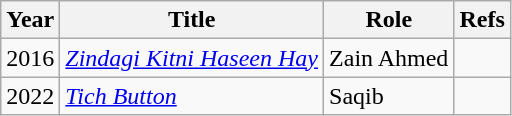<table class="wikitable sortable plainrowheaders">
<tr style="text-align:center;">
<th scope="col">Year</th>
<th scope="col">Title</th>
<th scope="col">Role</th>
<th scope="col">Refs</th>
</tr>
<tr>
<td>2016</td>
<td><em><a href='#'>Zindagi Kitni Haseen Hay</a></em></td>
<td>Zain Ahmed</td>
<td></td>
</tr>
<tr>
<td>2022</td>
<td><em><a href='#'>Tich Button</a></em></td>
<td>Saqib</td>
<td></td>
</tr>
</table>
